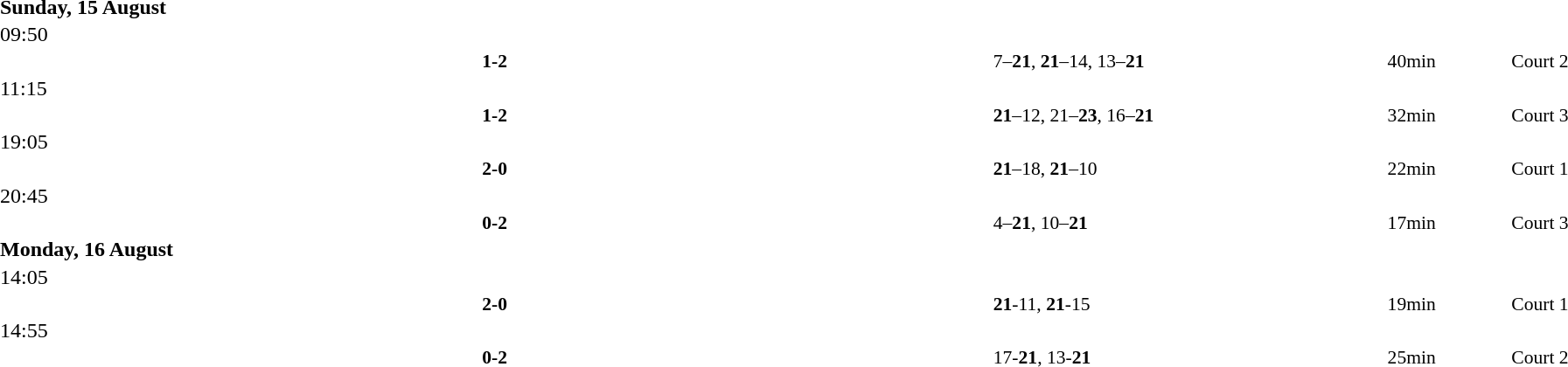<table style="width:100%;" cellspacing="1">
<tr>
<th width=25%></th>
<th width=10%></th>
<th width=25%></th>
</tr>
<tr>
<td><strong>Sunday, 15 August</strong></td>
</tr>
<tr>
<td>09:50</td>
</tr>
<tr style=font-size:90%>
<td align=right></td>
<td align=center><strong> 1-2 </strong></td>
<td><strong></strong></td>
<td>7–<strong>21</strong>, <strong>21</strong>–14, 13–<strong>21</strong></td>
<td>40min</td>
<td>Court 2</td>
</tr>
<tr>
<td>11:15</td>
</tr>
<tr style=font-size:90%>
<td align=right></td>
<td align=center><strong> 1-2 </strong></td>
<td><strong></strong></td>
<td><strong>21</strong>–12, 21–<strong>23</strong>, 16–<strong>21</strong></td>
<td>32min</td>
<td>Court 3</td>
</tr>
<tr>
<td>19:05</td>
</tr>
<tr style=font-size:90%>
<td align=right><strong></strong></td>
<td align=center><strong> 2-0 </strong></td>
<td></td>
<td><strong>21</strong>–18, <strong>21</strong>–10</td>
<td>22min</td>
<td>Court 1</td>
</tr>
<tr>
<td>20:45</td>
</tr>
<tr style=font-size:90%>
<td align=right></td>
<td align=center><strong> 0-2 </strong></td>
<td><strong></strong></td>
<td>4–<strong>21</strong>, 10–<strong>21</strong></td>
<td>17min</td>
<td>Court 3</td>
</tr>
<tr>
<td><strong>Monday, 16 August</strong></td>
</tr>
<tr>
<td>14:05</td>
</tr>
<tr style=font-size:90%>
<td align=right><strong></strong></td>
<td align=center><strong> 2-0 </strong></td>
<td></td>
<td><strong>21</strong>-11, <strong>21</strong>-15</td>
<td>19min</td>
<td>Court 1</td>
</tr>
<tr>
<td>14:55</td>
</tr>
<tr style=font-size:90%>
<td align=right></td>
<td align=center><strong> 0-2 </strong></td>
<td><strong></strong></td>
<td>17-<strong>21</strong>, 13-<strong>21</strong></td>
<td>25min</td>
<td>Court 2</td>
</tr>
</table>
